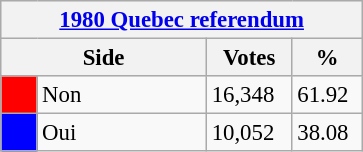<table class="wikitable" style="font-size: 95%; clear:both">
<tr style="background-color:#E9E9E9">
<th colspan=4><a href='#'>1980 Quebec referendum</a></th>
</tr>
<tr style="background-color:#E9E9E9">
<th colspan=2 style="width: 130px">Side</th>
<th style="width: 50px">Votes</th>
<th style="width: 40px">%</th>
</tr>
<tr>
<td bgcolor="red"></td>
<td>Non</td>
<td>16,348</td>
<td>61.92</td>
</tr>
<tr>
<td bgcolor="blue"></td>
<td>Oui</td>
<td>10,052</td>
<td>38.08</td>
</tr>
</table>
